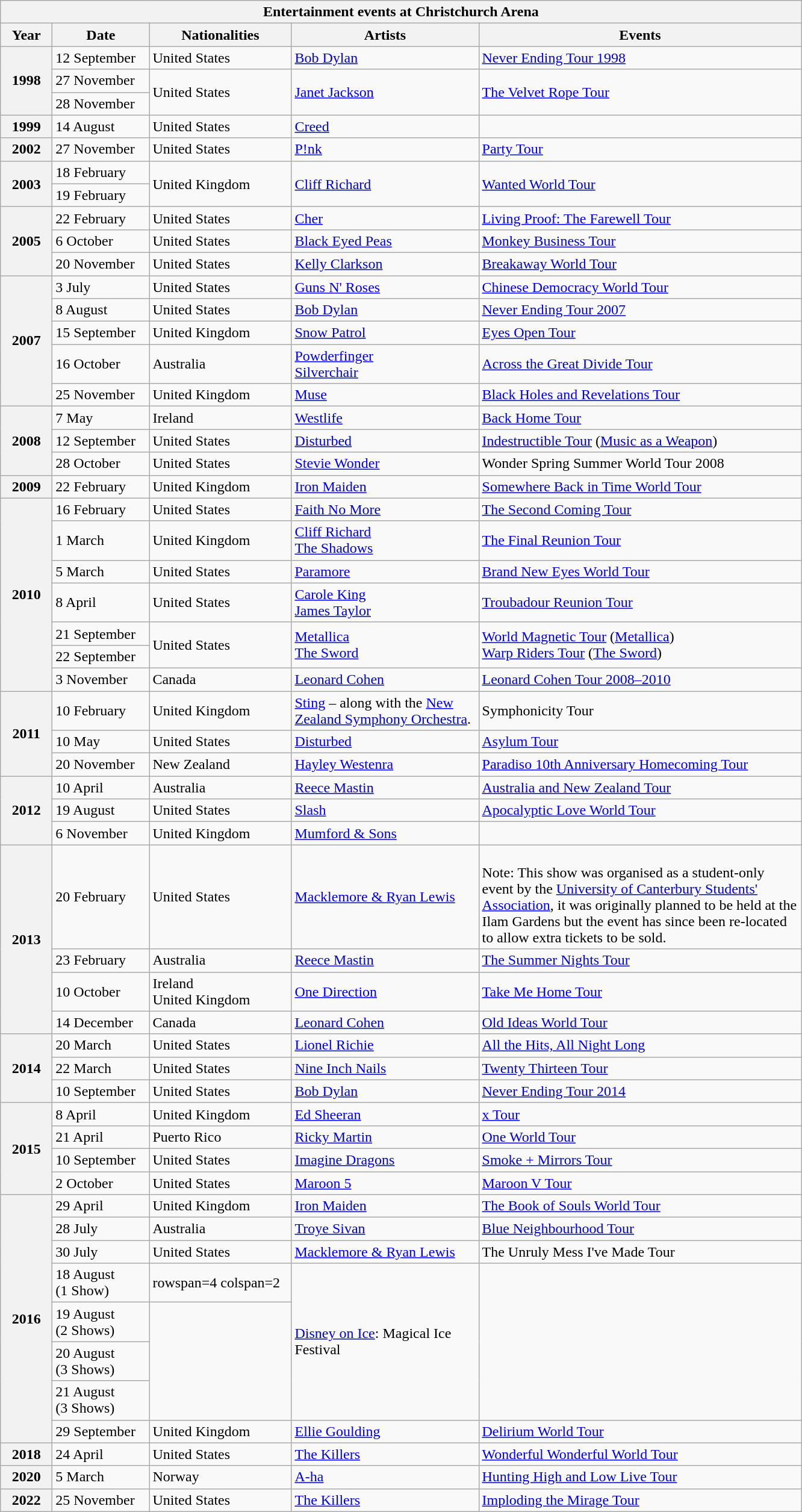<table class="wikitable collapsible collapsed">
<tr>
<th colspan=5>Entertainment events at Christchurch Arena</th>
</tr>
<tr>
<th width=50>Year</th>
<th width=100>Date</th>
<th width=150>Nationalities</th>
<th width=200>Artists</th>
<th width=350>Events</th>
</tr>
<tr>
<th rowspan="3">1998</th>
<td>12 September</td>
<td>United States</td>
<td><a href='#'>Bob Dylan</a></td>
<td><a href='#'>Never Ending Tour 1998</a></td>
</tr>
<tr>
<td>27 November</td>
<td rowspan=2>United States</td>
<td rowspan=2><a href='#'>Janet Jackson</a></td>
<td rowspan=2><a href='#'>The Velvet Rope Tour</a></td>
</tr>
<tr>
<td>28 November</td>
</tr>
<tr>
<th>1999</th>
<td>14 August</td>
<td>United States</td>
<td><a href='#'>Creed</a></td>
<td></td>
</tr>
<tr>
<th>2002</th>
<td>27 November</td>
<td>United States</td>
<td><a href='#'>P!nk</a></td>
<td><a href='#'>Party Tour</a></td>
</tr>
<tr>
<th rowspan=2>2003</th>
<td>18 February</td>
<td rowspan=2>United Kingdom</td>
<td rowspan=2><a href='#'>Cliff Richard</a></td>
<td rowspan=2><a href='#'>Wanted World Tour</a></td>
</tr>
<tr>
<td>19 February</td>
</tr>
<tr>
<th rowspan="3">2005</th>
<td>22 February</td>
<td>United States</td>
<td><a href='#'>Cher</a></td>
<td><a href='#'>Living Proof: The Farewell Tour</a></td>
</tr>
<tr>
<td>6 October</td>
<td>United States</td>
<td><a href='#'>Black Eyed Peas</a></td>
<td><a href='#'>Monkey Business Tour</a></td>
</tr>
<tr>
<td>20 November</td>
<td>United States</td>
<td><a href='#'>Kelly Clarkson</a></td>
<td><a href='#'>Breakaway World Tour</a></td>
</tr>
<tr>
<th rowspan="5">2007</th>
<td>3 July</td>
<td>United States</td>
<td><a href='#'>Guns N' Roses</a></td>
<td><a href='#'>Chinese Democracy World Tour</a></td>
</tr>
<tr>
<td>8 August</td>
<td>United States</td>
<td><a href='#'>Bob Dylan</a></td>
<td><a href='#'>Never Ending Tour 2007</a></td>
</tr>
<tr>
<td>15 September</td>
<td>United Kingdom</td>
<td><a href='#'>Snow Patrol</a></td>
<td><a href='#'>Eyes Open Tour</a></td>
</tr>
<tr>
<td>16 October</td>
<td>Australia</td>
<td><a href='#'>Powderfinger</a><br><a href='#'>Silverchair</a></td>
<td><a href='#'>Across the Great Divide Tour</a></td>
</tr>
<tr>
<td>25 November</td>
<td>United Kingdom</td>
<td><a href='#'>Muse</a></td>
<td><a href='#'>Black Holes and Revelations Tour</a></td>
</tr>
<tr>
<th rowspan="3">2008</th>
<td>7 May</td>
<td>Ireland</td>
<td><a href='#'>Westlife</a></td>
<td><a href='#'>Back Home Tour</a></td>
</tr>
<tr>
<td>12 September</td>
<td>United States</td>
<td><a href='#'>Disturbed</a></td>
<td><a href='#'>Indestructible Tour</a> (<a href='#'>Music as a Weapon</a>)</td>
</tr>
<tr>
<td>28 October</td>
<td>United States</td>
<td><a href='#'>Stevie Wonder</a></td>
<td>Wonder Spring Summer World Tour 2008</td>
</tr>
<tr>
<th>2009</th>
<td>22 February</td>
<td>United Kingdom</td>
<td><a href='#'>Iron Maiden</a></td>
<td><a href='#'>Somewhere Back in Time World Tour</a></td>
</tr>
<tr>
<th rowspan="7">2010</th>
<td>16 February</td>
<td>United States</td>
<td><a href='#'>Faith No More</a></td>
<td><a href='#'>The Second Coming Tour</a></td>
</tr>
<tr>
<td>1 March</td>
<td>United Kingdom</td>
<td><a href='#'>Cliff Richard</a><br><a href='#'>The Shadows</a></td>
<td><a href='#'>The Final Reunion Tour</a></td>
</tr>
<tr>
<td>5 March</td>
<td>United States</td>
<td><a href='#'>Paramore</a></td>
<td><a href='#'>Brand New Eyes World Tour</a></td>
</tr>
<tr>
<td>8 April</td>
<td>United States</td>
<td><a href='#'>Carole King</a><br><a href='#'>James Taylor</a></td>
<td><a href='#'>Troubadour Reunion Tour</a></td>
</tr>
<tr>
<td>21 September</td>
<td rowspan=2>United States</td>
<td rowspan=2><a href='#'>Metallica</a><br><a href='#'>The Sword</a></td>
<td rowspan=2><a href='#'>World Magnetic Tour</a> (<a href='#'>Metallica</a>)<br><a href='#'>Warp Riders Tour</a> (<a href='#'>The Sword</a>)</td>
</tr>
<tr>
<td>22 September</td>
</tr>
<tr>
<td>3 November</td>
<td>Canada</td>
<td><a href='#'>Leonard Cohen</a></td>
<td><a href='#'>Leonard Cohen Tour 2008–2010</a></td>
</tr>
<tr>
<th rowspan="3">2011</th>
<td>10 February</td>
<td>United Kingdom</td>
<td><a href='#'>Sting</a> – along with the <a href='#'>New Zealand Symphony Orchestra</a>.</td>
<td>Symphonicity Tour</td>
</tr>
<tr>
<td>10 May</td>
<td>United States</td>
<td><a href='#'>Disturbed</a></td>
<td><a href='#'>Asylum Tour</a></td>
</tr>
<tr>
<td>20 November</td>
<td>New Zealand</td>
<td><a href='#'>Hayley Westenra</a></td>
<td><a href='#'>Paradiso 10th Anniversary Homecoming Tour</a></td>
</tr>
<tr>
<th rowspan="3">2012</th>
<td>10 April</td>
<td>Australia</td>
<td><a href='#'>Reece Mastin</a></td>
<td><a href='#'>Australia and New Zealand Tour</a></td>
</tr>
<tr>
<td>19 August</td>
<td>United States</td>
<td><a href='#'>Slash</a></td>
<td><a href='#'>Apocalyptic Love World Tour</a></td>
</tr>
<tr>
<td>6 November</td>
<td>United Kingdom</td>
<td><a href='#'>Mumford & Sons</a></td>
<td></td>
</tr>
<tr>
<th rowspan="4">2013</th>
<td>20 February</td>
<td>United States</td>
<td><a href='#'>Macklemore & Ryan Lewis</a></td>
<td><br>Note: This show was organised as a student-only event by the <a href='#'>University of Canterbury Students' Association</a>, it was originally planned to be held at the Ilam Gardens but the event has since been re-located to allow extra tickets to be sold.</td>
</tr>
<tr>
<td>23 February</td>
<td>Australia</td>
<td><a href='#'>Reece Mastin</a></td>
<td><a href='#'>The Summer Nights Tour</a></td>
</tr>
<tr>
<td>10 October</td>
<td>Ireland<br>United Kingdom</td>
<td><a href='#'>One Direction</a></td>
<td><a href='#'>Take Me Home Tour</a></td>
</tr>
<tr>
<td>14 December</td>
<td>Canada</td>
<td><a href='#'>Leonard Cohen</a></td>
<td><a href='#'>Old Ideas World Tour</a></td>
</tr>
<tr>
<th rowspan="3">2014</th>
<td>20 March</td>
<td>United States</td>
<td><a href='#'>Lionel Richie</a></td>
<td><a href='#'>All the Hits, All Night Long</a></td>
</tr>
<tr>
<td>22 March</td>
<td>United States</td>
<td><a href='#'>Nine Inch Nails</a></td>
<td><a href='#'>Twenty Thirteen Tour</a></td>
</tr>
<tr>
<td>10 September</td>
<td>United States</td>
<td><a href='#'>Bob Dylan</a></td>
<td><a href='#'>Never Ending Tour 2014</a></td>
</tr>
<tr>
<th rowspan="4">2015</th>
<td>8 April</td>
<td>United Kingdom</td>
<td><a href='#'>Ed Sheeran</a></td>
<td><a href='#'>x Tour</a></td>
</tr>
<tr>
<td>21 April</td>
<td>Puerto Rico</td>
<td><a href='#'>Ricky Martin</a></td>
<td><a href='#'>One World Tour</a></td>
</tr>
<tr>
<td>10 September</td>
<td>United States</td>
<td><a href='#'>Imagine Dragons</a></td>
<td><a href='#'>Smoke + Mirrors Tour</a></td>
</tr>
<tr>
<td>2 October</td>
<td>United States</td>
<td><a href='#'>Maroon 5</a></td>
<td><a href='#'>Maroon V Tour</a></td>
</tr>
<tr>
<th rowspan="8">2016</th>
<td>29 April</td>
<td>United Kingdom</td>
<td><a href='#'>Iron Maiden</a></td>
<td><a href='#'>The Book of Souls World Tour</a></td>
</tr>
<tr>
<td>28 July</td>
<td>Australia</td>
<td><a href='#'>Troye Sivan</a></td>
<td><a href='#'>Blue Neighbourhood Tour</a></td>
</tr>
<tr>
<td>30 July</td>
<td>United States</td>
<td><a href='#'>Macklemore & Ryan Lewis</a></td>
<td>The Unruly Mess I've Made Tour</td>
</tr>
<tr>
<td>18 August<br>(1 Show)</td>
<td>rowspan=4 colspan=2 </td>
<td rowspan=4><a href='#'>Disney on Ice</a>: Magical Ice Festival</td>
</tr>
<tr>
<td>19 August<br>(2 Shows)</td>
</tr>
<tr>
<td>20 August<br>(3 Shows)</td>
</tr>
<tr>
<td>21 August<br>(3 Shows)</td>
</tr>
<tr>
<td>29 September</td>
<td>United Kingdom</td>
<td><a href='#'>Ellie Goulding</a></td>
<td><a href='#'>Delirium World Tour</a></td>
</tr>
<tr>
<th>2018</th>
<td>24 April</td>
<td>United States</td>
<td><a href='#'>The Killers</a></td>
<td><a href='#'>Wonderful Wonderful World Tour</a></td>
</tr>
<tr>
<th>2020</th>
<td>5 March</td>
<td>Norway</td>
<td><a href='#'>A-ha</a></td>
<td><a href='#'>Hunting High and Low Live Tour</a></td>
</tr>
<tr>
<th>2022</th>
<td>25 November</td>
<td>United States</td>
<td><a href='#'>The Killers</a></td>
<td><a href='#'>Imploding the Mirage Tour</a></td>
</tr>
</table>
